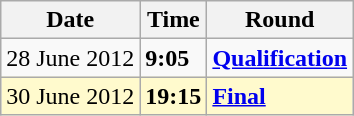<table class="wikitable">
<tr>
<th>Date</th>
<th>Time</th>
<th>Round</th>
</tr>
<tr>
<td>28 June 2012</td>
<td><strong>9:05</strong></td>
<td><strong><a href='#'>Qualification</a></strong></td>
</tr>
<tr style=background:lemonchiffon>
<td>30 June 2012</td>
<td><strong>19:15</strong></td>
<td><strong><a href='#'>Final</a></strong></td>
</tr>
</table>
